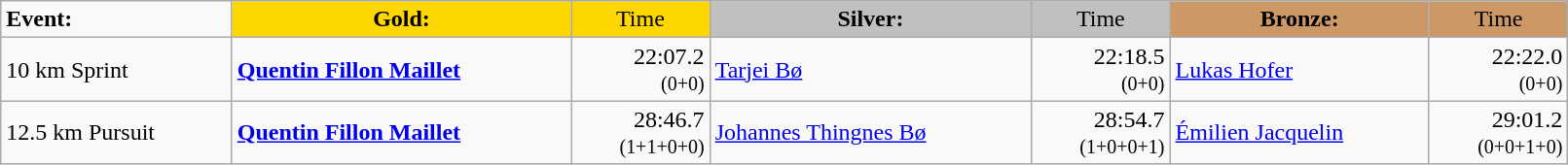<table class="wikitable" width=85%>
<tr>
<td><strong>Event:</strong></td>
<td style="text-align:center;background-color:gold;"><strong>Gold:</strong></td>
<td style="text-align:center;background-color:gold;">Time</td>
<td style="text-align:center;background-color:silver;"><strong>Silver:</strong></td>
<td style="text-align:center;background-color:silver;">Time</td>
<td style="text-align:center;background-color:#CC9966;"><strong>Bronze:</strong></td>
<td style="text-align:center;background-color:#CC9966;">Time</td>
</tr>
<tr>
<td>10 km Sprint<br></td>
<td><strong><a href='#'>Quentin Fillon Maillet</a></strong><br><small></small></td>
<td align="right">22:07.2<br><small>(0+0)</small></td>
<td><a href='#'>Tarjei Bø</a><br><small></small></td>
<td align="right">22:18.5<br><small>(0+0)</small></td>
<td><a href='#'>Lukas Hofer</a><br><small></small></td>
<td align="right">22:22.0<br><small>(0+0)</small></td>
</tr>
<tr>
<td>12.5 km Pursuit<br></td>
<td><strong><a href='#'>Quentin Fillon Maillet</a></strong><br><small></small></td>
<td align="right">28:46.7<br><small>(1+1+0+0)</small></td>
<td><a href='#'>Johannes Thingnes Bø</a><br><small></small></td>
<td align="right">28:54.7<br><small>(1+0+0+1)</small></td>
<td><a href='#'>Émilien Jacquelin</a><br><small></small></td>
<td align="right">29:01.2<br><small>(0+0+1+0)</small></td>
</tr>
</table>
